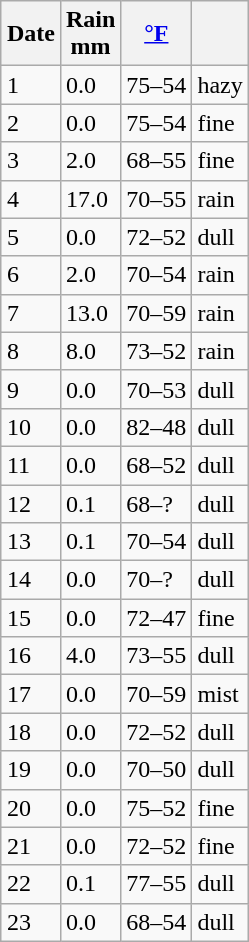<table class="wikitable" align=right style="margin:0 0 1em 1em">
<tr>
<th>Date</th>
<th>Rain<br>mm</th>
<th><a href='#'>°F</a></th>
<th></th>
</tr>
<tr>
<td>1</td>
<td>0.0</td>
<td>75–54</td>
<td>hazy</td>
</tr>
<tr>
<td>2</td>
<td>0.0</td>
<td>75–54</td>
<td>fine</td>
</tr>
<tr>
<td>3</td>
<td>2.0</td>
<td>68–55</td>
<td>fine</td>
</tr>
<tr>
<td>4</td>
<td>17.0</td>
<td>70–55</td>
<td>rain</td>
</tr>
<tr>
<td>5</td>
<td>0.0</td>
<td>72–52</td>
<td>dull</td>
</tr>
<tr>
<td>6</td>
<td>2.0</td>
<td>70–54</td>
<td>rain</td>
</tr>
<tr>
<td>7</td>
<td>13.0</td>
<td>70–59</td>
<td>rain</td>
</tr>
<tr>
<td>8</td>
<td>8.0</td>
<td>73–52</td>
<td>rain</td>
</tr>
<tr>
<td>9</td>
<td>0.0</td>
<td>70–53</td>
<td>dull</td>
</tr>
<tr>
<td>10</td>
<td>0.0</td>
<td>82–48</td>
<td>dull</td>
</tr>
<tr>
<td>11</td>
<td>0.0</td>
<td>68–52</td>
<td>dull</td>
</tr>
<tr>
<td>12</td>
<td>0.1</td>
<td>68–?</td>
<td>dull</td>
</tr>
<tr>
<td>13</td>
<td>0.1</td>
<td>70–54</td>
<td>dull</td>
</tr>
<tr>
<td>14</td>
<td>0.0</td>
<td>70–?</td>
<td>dull</td>
</tr>
<tr>
<td>15</td>
<td>0.0</td>
<td>72–47</td>
<td>fine</td>
</tr>
<tr>
<td>16</td>
<td>4.0</td>
<td>73–55</td>
<td>dull</td>
</tr>
<tr>
<td>17</td>
<td>0.0</td>
<td>70–59</td>
<td>mist</td>
</tr>
<tr>
<td>18</td>
<td>0.0</td>
<td>72–52</td>
<td>dull</td>
</tr>
<tr>
<td>19</td>
<td>0.0</td>
<td>70–50</td>
<td>dull</td>
</tr>
<tr>
<td>20</td>
<td>0.0</td>
<td>75–52</td>
<td>fine</td>
</tr>
<tr>
<td>21</td>
<td>0.0</td>
<td>72–52</td>
<td>fine</td>
</tr>
<tr>
<td>22</td>
<td>0.1</td>
<td>77–55</td>
<td>dull</td>
</tr>
<tr>
<td>23</td>
<td>0.0</td>
<td>68–54</td>
<td>dull</td>
</tr>
</table>
